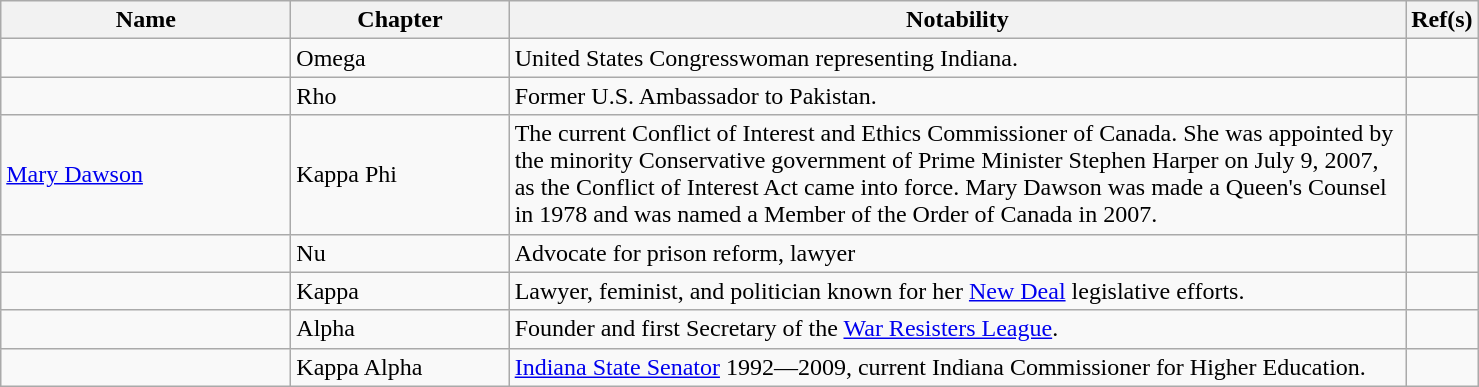<table class="wikitable sortable" width="78%">
<tr valign="top">
<th width="20%">Name</th>
<th width="15%">Chapter</th>
<th width="62%" class="unsortable">Notability</th>
<th width="3%" class="unsortable">Ref(s)</th>
</tr>
<tr>
<td></td>
<td>Omega</td>
<td>United States Congresswoman representing Indiana.</td>
<td></td>
</tr>
<tr>
<td></td>
<td>Rho</td>
<td>Former U.S. Ambassador to Pakistan.</td>
<td></td>
</tr>
<tr>
<td><a href='#'>Mary Dawson</a></td>
<td>Kappa Phi</td>
<td>The current Conflict of Interest and Ethics Commissioner of Canada. She was appointed by the minority Conservative government of Prime Minister Stephen Harper on July 9, 2007, as the Conflict of Interest Act came into force. Mary Dawson was made a Queen's Counsel in 1978 and was named a Member of the Order of Canada in 2007.</td>
<td></td>
</tr>
<tr>
<td></td>
<td>Nu</td>
<td>Advocate for prison reform, lawyer</td>
<td></td>
</tr>
<tr>
<td></td>
<td>Kappa</td>
<td>Lawyer, feminist, and politician known for her <a href='#'>New Deal</a> legislative efforts.</td>
<td></td>
</tr>
<tr>
<td></td>
<td>Alpha</td>
<td>Founder and first Secretary of the <a href='#'>War Resisters League</a>.</td>
<td></td>
</tr>
<tr>
<td></td>
<td>Kappa Alpha</td>
<td><a href='#'>Indiana State Senator</a> 1992—2009, current Indiana Commissioner for Higher Education.</td>
<td></td>
</tr>
</table>
